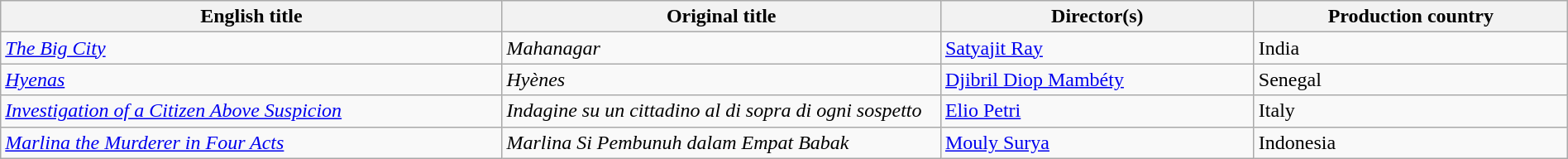<table class="sortable wikitable" width="100%" cellpadding="5">
<tr>
<th scope="col" width="32%">English title</th>
<th scope="col" width="28%">Original title</th>
<th scope="col" width="20%">Director(s)</th>
<th scope="col" width="20%">Production country</th>
</tr>
<tr>
<td><em><a href='#'>The Big City</a></em></td>
<td><em>Mahanagar</em></td>
<td><a href='#'>Satyajit Ray</a></td>
<td>India</td>
</tr>
<tr>
<td><em><a href='#'>Hyenas</a></em></td>
<td><em>Hyènes</em></td>
<td><a href='#'>Djibril Diop Mambéty</a></td>
<td>Senegal</td>
</tr>
<tr>
<td><em><a href='#'>Investigation of a Citizen Above Suspicion</a></em></td>
<td><em>Indagine su un cittadino al di sopra di ogni sospetto</em></td>
<td><a href='#'>Elio Petri</a></td>
<td>Italy</td>
</tr>
<tr>
<td><em><a href='#'>Marlina the Murderer in Four Acts</a></em></td>
<td><em>Marlina Si Pembunuh dalam Empat Babak</em></td>
<td><a href='#'>Mouly Surya</a></td>
<td>Indonesia</td>
</tr>
</table>
